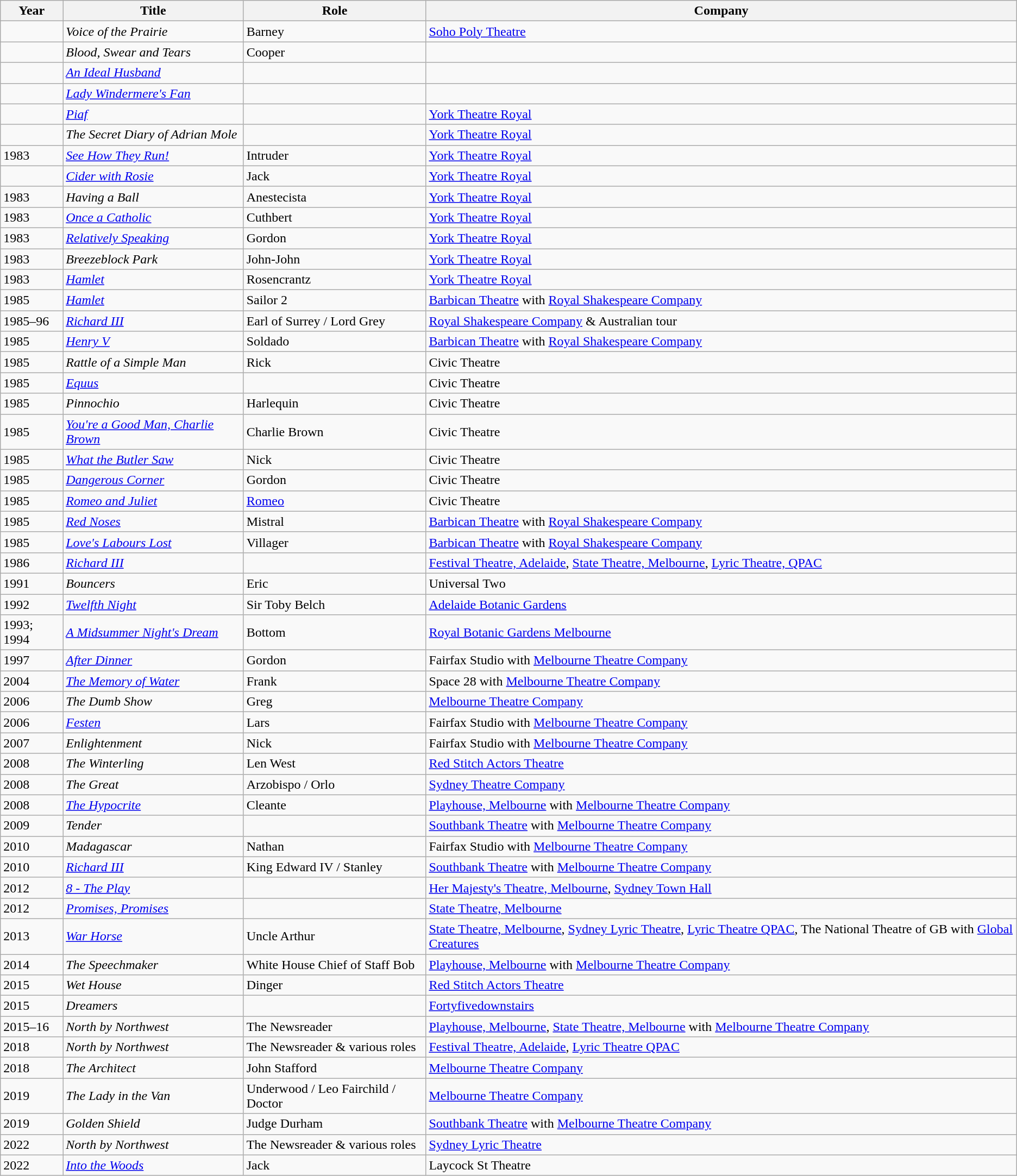<table class="wikitable">
<tr>
<th>Year</th>
<th>Title</th>
<th>Role</th>
<th>Company</th>
</tr>
<tr>
<td></td>
<td><em>Voice of the Prairie</em></td>
<td>Barney</td>
<td><a href='#'>Soho Poly Theatre</a></td>
</tr>
<tr>
<td></td>
<td><em>Blood, Swear and Tears</em></td>
<td>Cooper</td>
<td></td>
</tr>
<tr>
<td></td>
<td><em><a href='#'>An Ideal Husband</a></em></td>
<td></td>
<td></td>
</tr>
<tr>
<td></td>
<td><em><a href='#'>Lady Windermere's Fan</a></em></td>
<td></td>
<td></td>
</tr>
<tr>
<td></td>
<td><em><a href='#'>Piaf</a></em></td>
<td></td>
<td><a href='#'>York Theatre Royal</a></td>
</tr>
<tr>
<td></td>
<td><em>The Secret Diary of Adrian Mole</em></td>
<td></td>
<td><a href='#'>York Theatre Royal</a></td>
</tr>
<tr>
<td>1983</td>
<td><em><a href='#'>See How They Run!</a></em></td>
<td>Intruder</td>
<td><a href='#'>York Theatre Royal</a></td>
</tr>
<tr>
<td></td>
<td><em><a href='#'>Cider with Rosie</a></em></td>
<td>Jack</td>
<td><a href='#'>York Theatre Royal</a></td>
</tr>
<tr>
<td>1983</td>
<td><em>Having a Ball</em></td>
<td>Anestecista</td>
<td><a href='#'>York Theatre Royal</a></td>
</tr>
<tr>
<td>1983</td>
<td><em><a href='#'>Once a Catholic</a></em></td>
<td>Cuthbert</td>
<td><a href='#'>York Theatre Royal</a></td>
</tr>
<tr>
<td>1983</td>
<td><em><a href='#'>Relatively Speaking</a></em></td>
<td>Gordon</td>
<td><a href='#'>York Theatre Royal</a></td>
</tr>
<tr>
<td>1983</td>
<td><em>Breezeblock Park</em></td>
<td>John-John</td>
<td><a href='#'>York Theatre Royal</a></td>
</tr>
<tr>
<td>1983</td>
<td><em><a href='#'>Hamlet</a></em></td>
<td>Rosencrantz</td>
<td><a href='#'>York Theatre Royal</a></td>
</tr>
<tr>
<td>1985</td>
<td><em><a href='#'>Hamlet</a></em></td>
<td>Sailor 2</td>
<td><a href='#'>Barbican Theatre</a> with <a href='#'>Royal Shakespeare Company</a></td>
</tr>
<tr>
<td>1985–96</td>
<td><em><a href='#'>Richard III</a></em></td>
<td>Earl of Surrey / Lord Grey</td>
<td><a href='#'>Royal Shakespeare Company</a> & Australian tour</td>
</tr>
<tr>
<td>1985</td>
<td><em><a href='#'>Henry V</a></em></td>
<td>Soldado</td>
<td><a href='#'>Barbican Theatre</a> with <a href='#'>Royal Shakespeare Company</a></td>
</tr>
<tr>
<td>1985</td>
<td><em>Rattle of a Simple Man</em></td>
<td>Rick</td>
<td>Civic Theatre</td>
</tr>
<tr>
<td>1985</td>
<td><em><a href='#'>Equus</a></em></td>
<td></td>
<td>Civic Theatre</td>
</tr>
<tr>
<td>1985</td>
<td><em>Pinnochio</em></td>
<td>Harlequin</td>
<td>Civic Theatre</td>
</tr>
<tr>
<td>1985</td>
<td><em><a href='#'>You're a Good Man, Charlie Brown</a></em></td>
<td>Charlie Brown</td>
<td>Civic Theatre</td>
</tr>
<tr>
<td>1985</td>
<td><em><a href='#'>What the Butler Saw</a></em></td>
<td>Nick</td>
<td>Civic Theatre</td>
</tr>
<tr>
<td>1985</td>
<td><em><a href='#'>Dangerous Corner</a></em></td>
<td>Gordon</td>
<td>Civic Theatre</td>
</tr>
<tr>
<td>1985</td>
<td><em><a href='#'>Romeo and Juliet</a></em></td>
<td><a href='#'>Romeo</a></td>
<td>Civic Theatre</td>
</tr>
<tr>
<td>1985</td>
<td><em><a href='#'>Red Noses</a></em></td>
<td>Mistral</td>
<td><a href='#'>Barbican Theatre</a> with <a href='#'>Royal Shakespeare Company</a></td>
</tr>
<tr>
<td>1985</td>
<td><em><a href='#'>Love's Labours Lost</a></em></td>
<td>Villager</td>
<td><a href='#'>Barbican Theatre</a> with <a href='#'>Royal Shakespeare Company</a></td>
</tr>
<tr>
<td>1986</td>
<td><em><a href='#'>Richard III</a></em></td>
<td></td>
<td><a href='#'>Festival Theatre, Adelaide</a>, <a href='#'>State Theatre, Melbourne</a>, <a href='#'>Lyric Theatre, QPAC</a></td>
</tr>
<tr>
<td>1991</td>
<td><em>Bouncers</em></td>
<td>Eric</td>
<td>Universal Two</td>
</tr>
<tr>
<td>1992</td>
<td><em><a href='#'>Twelfth Night</a></em></td>
<td>Sir Toby Belch</td>
<td><a href='#'>Adelaide Botanic Gardens</a></td>
</tr>
<tr>
<td>1993; 1994</td>
<td><em><a href='#'>A Midsummer Night's Dream</a></em></td>
<td>Bottom</td>
<td><a href='#'>Royal Botanic Gardens Melbourne</a></td>
</tr>
<tr>
<td>1997</td>
<td><em><a href='#'>After Dinner</a></em></td>
<td>Gordon</td>
<td>Fairfax Studio with <a href='#'>Melbourne Theatre Company</a></td>
</tr>
<tr>
<td>2004</td>
<td><em><a href='#'>The Memory of Water</a></em></td>
<td>Frank</td>
<td>Space 28 with <a href='#'>Melbourne Theatre Company</a></td>
</tr>
<tr>
<td>2006</td>
<td><em>The Dumb Show</em></td>
<td>Greg</td>
<td><a href='#'>Melbourne Theatre Company</a></td>
</tr>
<tr>
<td>2006</td>
<td><em><a href='#'>Festen</a></em></td>
<td>Lars</td>
<td>Fairfax Studio with <a href='#'>Melbourne Theatre Company</a></td>
</tr>
<tr>
<td>2007</td>
<td><em>Enlightenment</em></td>
<td>Nick</td>
<td>Fairfax Studio with <a href='#'>Melbourne Theatre Company</a></td>
</tr>
<tr>
<td>2008</td>
<td><em>The Winterling</em></td>
<td>Len West</td>
<td><a href='#'>Red Stitch Actors Theatre</a></td>
</tr>
<tr>
<td>2008</td>
<td><em>The Great</em></td>
<td>Arzobispo / Orlo</td>
<td><a href='#'>Sydney Theatre Company</a></td>
</tr>
<tr>
<td>2008</td>
<td><em><a href='#'>The Hypocrite</a></em></td>
<td>Cleante</td>
<td><a href='#'>Playhouse, Melbourne</a> with <a href='#'>Melbourne Theatre Company</a></td>
</tr>
<tr>
<td>2009</td>
<td><em>Tender</em></td>
<td></td>
<td><a href='#'>Southbank Theatre</a> with <a href='#'>Melbourne Theatre Company</a></td>
</tr>
<tr>
<td>2010</td>
<td><em>Madagascar</em></td>
<td>Nathan</td>
<td>Fairfax Studio with <a href='#'>Melbourne Theatre Company</a></td>
</tr>
<tr>
<td>2010</td>
<td><em><a href='#'>Richard III</a></em></td>
<td>King Edward IV / Stanley</td>
<td><a href='#'>Southbank Theatre</a> with <a href='#'>Melbourne Theatre Company</a></td>
</tr>
<tr>
<td>2012</td>
<td><em><a href='#'>8 - The Play</a></em></td>
<td></td>
<td><a href='#'>Her Majesty's Theatre, Melbourne</a>, <a href='#'>Sydney Town Hall</a></td>
</tr>
<tr>
<td>2012</td>
<td><em><a href='#'>Promises, Promises</a></em></td>
<td></td>
<td><a href='#'>State Theatre, Melbourne</a></td>
</tr>
<tr>
<td>2013</td>
<td><em><a href='#'>War Horse</a></em></td>
<td>Uncle Arthur</td>
<td><a href='#'>State Theatre, Melbourne</a>, <a href='#'>Sydney Lyric Theatre</a>, <a href='#'>Lyric Theatre QPAC</a>, The National Theatre of GB with <a href='#'>Global Creatures</a></td>
</tr>
<tr>
<td>2014</td>
<td><em>The Speechmaker</em></td>
<td>White House Chief of Staff Bob</td>
<td><a href='#'>Playhouse, Melbourne</a> with <a href='#'>Melbourne Theatre Company</a></td>
</tr>
<tr>
<td>2015</td>
<td><em>Wet House</em></td>
<td>Dinger</td>
<td><a href='#'>Red Stitch Actors Theatre</a></td>
</tr>
<tr>
<td>2015</td>
<td><em>Dreamers</em></td>
<td></td>
<td><a href='#'>Fortyfivedownstairs</a></td>
</tr>
<tr>
<td>2015–16</td>
<td><em>North by Northwest</em></td>
<td>The Newsreader</td>
<td><a href='#'>Playhouse, Melbourne</a>, <a href='#'>State Theatre, Melbourne</a> with <a href='#'>Melbourne Theatre Company</a></td>
</tr>
<tr>
<td>2018</td>
<td><em>North by Northwest</em></td>
<td>The Newsreader & various roles</td>
<td><a href='#'>Festival Theatre, Adelaide</a>, <a href='#'>Lyric Theatre QPAC</a></td>
</tr>
<tr>
<td>2018</td>
<td><em>The Architect</em></td>
<td>John Stafford</td>
<td><a href='#'>Melbourne Theatre Company</a></td>
</tr>
<tr>
<td>2019</td>
<td><em>The Lady in the Van</em></td>
<td>Underwood / Leo Fairchild / Doctor</td>
<td><a href='#'>Melbourne Theatre Company</a></td>
</tr>
<tr>
<td>2019</td>
<td><em>Golden Shield</em></td>
<td>Judge Durham</td>
<td><a href='#'>Southbank Theatre</a> with <a href='#'>Melbourne Theatre Company</a></td>
</tr>
<tr>
<td>2022</td>
<td><em>North by Northwest</em></td>
<td>The Newsreader & various roles</td>
<td><a href='#'>Sydney Lyric Theatre</a></td>
</tr>
<tr>
<td>2022</td>
<td><em><a href='#'>Into the Woods</a></em></td>
<td>Jack</td>
<td>Laycock St Theatre</td>
</tr>
</table>
